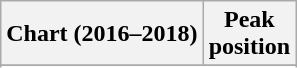<table class="wikitable sortable plainrowheaders" style="text-align:center;">
<tr>
<th scope="col">Chart (2016–2018)</th>
<th scope="col">Peak<br>position</th>
</tr>
<tr>
</tr>
<tr>
</tr>
<tr>
</tr>
</table>
